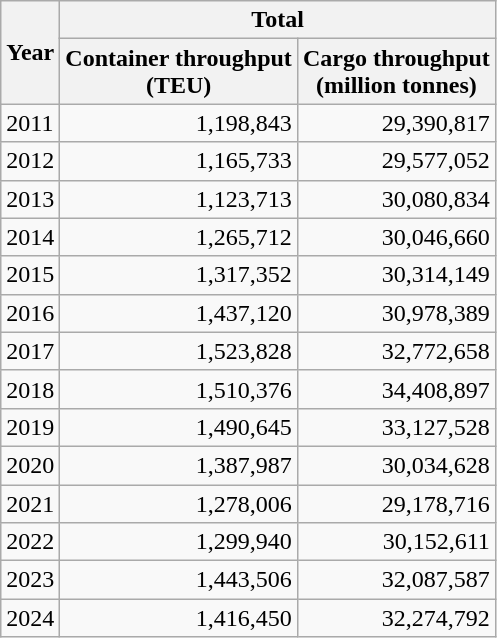<table class="wikitable sortable mw-collapsible">
<tr>
<th rowspan="2">Year</th>
<th colspan="2">Total</th>
</tr>
<tr>
<th>Container throughput<br>(TEU)</th>
<th>Cargo throughput<br>(million tonnes)</th>
</tr>
<tr>
<td>2011</td>
<td align="right">1,198,843</td>
<td align="right">29,390,817</td>
</tr>
<tr>
<td>2012</td>
<td align="right">1,165,733</td>
<td align="right">29,577,052</td>
</tr>
<tr>
<td>2013</td>
<td align="right">1,123,713</td>
<td align="right">30,080,834</td>
</tr>
<tr>
<td>2014</td>
<td align="right">1,265,712</td>
<td align="right">30,046,660</td>
</tr>
<tr>
<td>2015</td>
<td align="right">1,317,352</td>
<td align="right">30,314,149</td>
</tr>
<tr>
<td>2016</td>
<td align="right">1,437,120</td>
<td align="right">30,978,389</td>
</tr>
<tr>
<td>2017</td>
<td align="right">1,523,828</td>
<td align="right">32,772,658</td>
</tr>
<tr>
<td>2018</td>
<td align="right">1,510,376</td>
<td align="right">34,408,897</td>
</tr>
<tr>
<td>2019</td>
<td align="right">1,490,645</td>
<td align="right">33,127,528</td>
</tr>
<tr>
<td>2020</td>
<td align="right">1,387,987</td>
<td align="right">30,034,628</td>
</tr>
<tr>
<td>2021</td>
<td align="right">1,278,006</td>
<td align="right">29,178,716</td>
</tr>
<tr>
<td>2022</td>
<td align="right">1,299,940</td>
<td align="right">30,152,611</td>
</tr>
<tr>
<td>2023</td>
<td align="right">1,443,506</td>
<td align="right">32,087,587</td>
</tr>
<tr>
<td>2024</td>
<td align="right">1,416,450</td>
<td align="right">32,274,792</td>
</tr>
</table>
